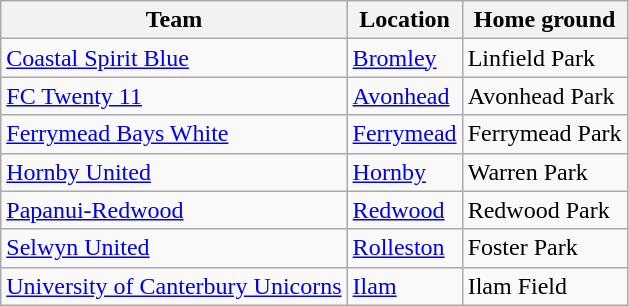<table class="wikitable sortable">
<tr>
<th>Team</th>
<th>Location</th>
<th>Home ground</th>
</tr>
<tr>
<td><a href='#'>Coastal Spirit Blue</a></td>
<td><a href='#'>Bromley</a></td>
<td>Linfield Park</td>
</tr>
<tr>
<td><a href='#'>FC Twenty 11</a></td>
<td><a href='#'>Avonhead</a></td>
<td>Avonhead Park</td>
</tr>
<tr>
<td><a href='#'>Ferrymead Bays White</a></td>
<td><a href='#'>Ferrymead</a></td>
<td>Ferrymead Park</td>
</tr>
<tr>
<td><a href='#'>Hornby United</a></td>
<td><a href='#'>Hornby</a></td>
<td>Warren Park</td>
</tr>
<tr>
<td><a href='#'>Papanui-Redwood</a></td>
<td><a href='#'>Redwood</a></td>
<td>Redwood Park</td>
</tr>
<tr>
<td><a href='#'>Selwyn United</a></td>
<td><a href='#'>Rolleston</a></td>
<td>Foster Park</td>
</tr>
<tr>
<td><a href='#'>University of Canterbury Unicorns</a></td>
<td><a href='#'>Ilam</a></td>
<td>Ilam Field</td>
</tr>
</table>
